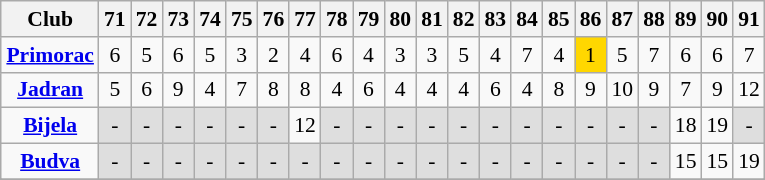<table class="wikitable sortable" style="text-align:center; font-size:90%; margin-left:1em">
<tr>
<th>Club</th>
<th>71</th>
<th>72</th>
<th>73</th>
<th>74</th>
<th>75</th>
<th>76</th>
<th>77</th>
<th>78</th>
<th>79</th>
<th>80</th>
<th>81</th>
<th>82</th>
<th>83</th>
<th>84</th>
<th>85</th>
<th>86</th>
<th>87</th>
<th>88</th>
<th>89</th>
<th>90</th>
<th>91</th>
</tr>
<tr>
<td><strong> <a href='#'>Primorac</a> </strong></td>
<td>6</td>
<td>5</td>
<td>6</td>
<td>5</td>
<td>3</td>
<td>2</td>
<td>4</td>
<td>6</td>
<td>4</td>
<td>3</td>
<td>3</td>
<td>5</td>
<td>4</td>
<td>7</td>
<td>4</td>
<td style="background:gold">1</td>
<td>5</td>
<td>7</td>
<td>6</td>
<td>6</td>
<td>7</td>
</tr>
<tr>
<td><strong> <a href='#'>Jadran</a> </strong></td>
<td>5</td>
<td>6</td>
<td>9</td>
<td>4</td>
<td>7</td>
<td>8</td>
<td>8</td>
<td>4</td>
<td>6</td>
<td>4</td>
<td>4</td>
<td>4</td>
<td>6</td>
<td>4</td>
<td>8</td>
<td>9</td>
<td>10</td>
<td>9</td>
<td>7</td>
<td>9</td>
<td>12</td>
</tr>
<tr>
<td><strong> <a href='#'>Bijela</a> </strong></td>
<td style="background:#dedede;">-</td>
<td style="background:#dedede;">-</td>
<td style="background:#dedede;">-</td>
<td style="background:#dedede;">-</td>
<td style="background:#dedede;">-</td>
<td style="background:#dedede;">-</td>
<td>12</td>
<td style="background:#dedede;">-</td>
<td style="background:#dedede;">-</td>
<td style="background:#dedede;">-</td>
<td style="background:#dedede;">-</td>
<td style="background:#dedede;">-</td>
<td style="background:#dedede;">-</td>
<td style="background:#dedede;">-</td>
<td style="background:#dedede;">-</td>
<td style="background:#dedede;">-</td>
<td style="background:#dedede;">-</td>
<td style="background:#dedede;">-</td>
<td>18</td>
<td>19</td>
<td style="background:#dedede;">-</td>
</tr>
<tr>
<td><strong> <a href='#'>Budva</a> </strong></td>
<td style="background:#dedede;">-</td>
<td style="background:#dedede;">-</td>
<td style="background:#dedede;">-</td>
<td style="background:#dedede;">-</td>
<td style="background:#dedede;">-</td>
<td style="background:#dedede;">-</td>
<td style="background:#dedede;">-</td>
<td style="background:#dedede;">-</td>
<td style="background:#dedede;">-</td>
<td style="background:#dedede;">-</td>
<td style="background:#dedede;">-</td>
<td style="background:#dedede;">-</td>
<td style="background:#dedede;">-</td>
<td style="background:#dedede;">-</td>
<td style="background:#dedede;">-</td>
<td style="background:#dedede;">-</td>
<td style="background:#dedede;">-</td>
<td style="background:#dedede;">-</td>
<td>15</td>
<td>15</td>
<td>19</td>
</tr>
<tr>
</tr>
<tr class="sortbottom">
</tr>
</table>
